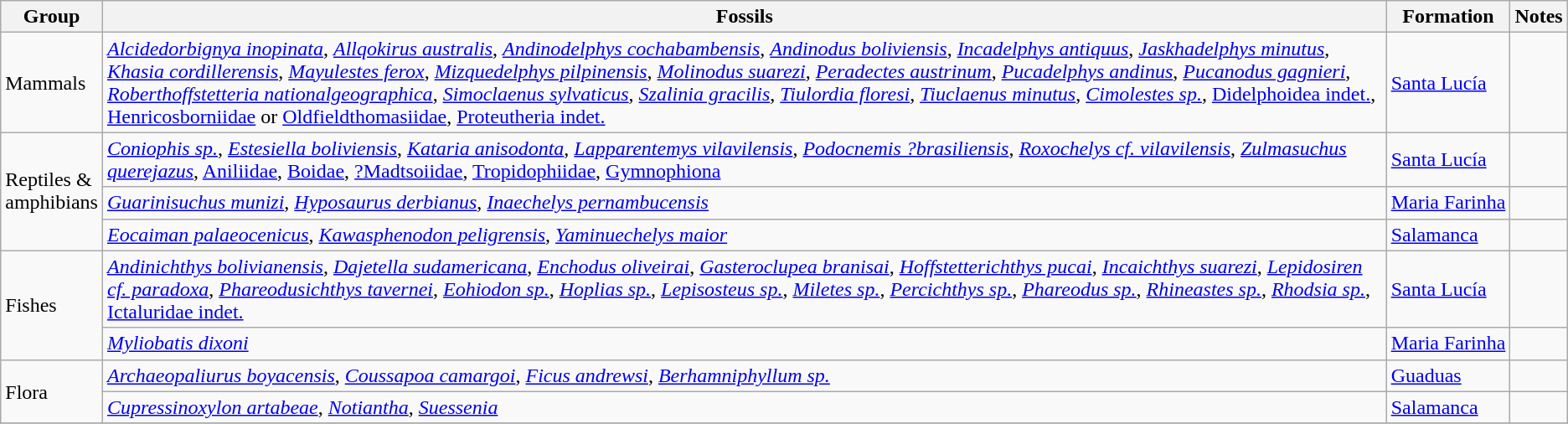<table class="wikitable sortable">
<tr>
<th>Group</th>
<th>Fossils</th>
<th>Formation</th>
<th class=unsortable>Notes</th>
</tr>
<tr>
<td>Mammals</td>
<td><em><a href='#'>Alcidedorbignya inopinata</a></em>, <em><a href='#'>Allqokirus australis</a></em>, <em><a href='#'>Andinodelphys cochabambensis</a></em>, <em><a href='#'>Andinodus boliviensis</a></em>, <em><a href='#'>Incadelphys antiquus</a></em>, <em><a href='#'>Jaskhadelphys minutus</a></em>, <em><a href='#'>Khasia cordillerensis</a></em>, <em><a href='#'>Mayulestes ferox</a></em>, <em><a href='#'>Mizquedelphys pilpinensis</a></em>, <em><a href='#'>Molinodus suarezi</a></em>, <em><a href='#'>Peradectes austrinum</a></em>, <em><a href='#'>Pucadelphys andinus</a></em>, <em><a href='#'>Pucanodus gagnieri</a></em>, <em><a href='#'>Roberthoffstetteria nationalgeographica</a></em>, <em><a href='#'>Simoclaenus sylvaticus</a></em>, <em><a href='#'>Szalinia gracilis</a></em>, <em><a href='#'>Tiulordia floresi</a></em>, <em><a href='#'>Tiuclaenus minutus</a></em>, <em><a href='#'>Cimolestes sp.</a></em>, <a href='#'>Didelphoidea indet.</a>, <a href='#'>Henricosborniidae</a> or <a href='#'>Oldfieldthomasiidae</a>, <a href='#'>Proteutheria indet.</a></td>
<td><a href='#'>Santa Lucía</a></td>
<td></td>
</tr>
<tr>
<td rowspan=3>Reptiles &<br>amphibians</td>
<td><em><a href='#'>Coniophis sp.</a></em>, <em><a href='#'>Estesiella boliviensis</a></em>, <em><a href='#'>Kataria anisodonta</a></em>, <em><a href='#'>Lapparentemys vilavilensis</a></em>, <em><a href='#'>Podocnemis ?brasiliensis</a></em>, <em><a href='#'>Roxochelys cf. vilavilensis</a></em>, <em><a href='#'>Zulmasuchus querejazus</a></em>, <a href='#'>Aniliidae</a>, <a href='#'>Boidae</a>, <a href='#'>?Madtsoiidae</a>, <a href='#'>Tropidophiidae</a>, <a href='#'>Gymnophiona</a></td>
<td><a href='#'>Santa Lucía</a></td>
<td></td>
</tr>
<tr>
<td><em><a href='#'>Guarinisuchus munizi</a></em>, <em><a href='#'>Hyposaurus derbianus</a></em>, <em><a href='#'>Inaechelys pernambucensis</a></em></td>
<td><a href='#'>Maria Farinha</a></td>
<td></td>
</tr>
<tr>
<td><em><a href='#'>Eocaiman palaeocenicus</a></em>, <em><a href='#'>Kawasphenodon peligrensis</a></em>, <em><a href='#'>Yaminuechelys maior</a></em></td>
<td><a href='#'>Salamanca</a></td>
<td></td>
</tr>
<tr>
<td rowspan=2>Fishes</td>
<td><em><a href='#'>Andinichthys bolivianensis</a></em>, <em><a href='#'>Dajetella sudamericana</a></em>, <em><a href='#'>Enchodus oliveirai</a></em>, <em><a href='#'>Gasteroclupea branisai</a></em>, <em><a href='#'>Hoffstetterichthys pucai</a></em>, <em><a href='#'>Incaichthys suarezi</a></em>, <em><a href='#'>Lepidosiren cf. paradoxa</a></em>, <em><a href='#'>Phareodusichthys tavernei</a></em>, <em><a href='#'>Eohiodon sp.</a></em>, <em><a href='#'>Hoplias sp.</a></em>, <em><a href='#'>Lepisosteus sp.</a></em>, <em><a href='#'>Miletes sp.</a></em>, <em><a href='#'>Percichthys sp.</a></em>, <em><a href='#'>Phareodus sp.</a></em>, <em><a href='#'>Rhineastes sp.</a></em>, <em><a href='#'>Rhodsia sp.</a></em>, <a href='#'>Ictaluridae indet.</a></td>
<td><a href='#'>Santa Lucía</a></td>
<td></td>
</tr>
<tr>
<td><em><a href='#'>Myliobatis dixoni</a></em></td>
<td><a href='#'>Maria Farinha</a></td>
<td></td>
</tr>
<tr>
<td rowspan=2>Flora</td>
<td><em><a href='#'>Archaeopaliurus boyacensis</a></em>, <em><a href='#'>Coussapoa camargoi</a></em>, <em><a href='#'>Ficus andrewsi</a></em>, <em><a href='#'>Berhamniphyllum sp.</a></em></td>
<td><a href='#'>Guaduas</a></td>
<td></td>
</tr>
<tr>
<td><em><a href='#'>Cupressinoxylon artabeae</a></em>, <em><a href='#'>Notiantha</a></em>, <em><a href='#'>Suessenia</a></em></td>
<td><a href='#'>Salamanca</a></td>
<td></td>
</tr>
<tr>
</tr>
</table>
